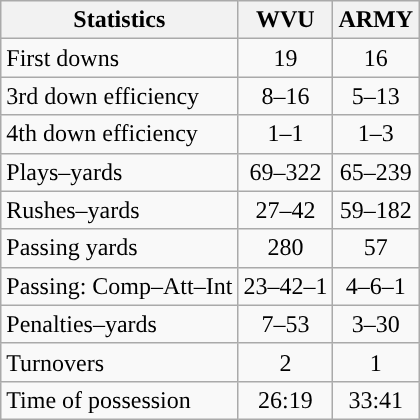<table class="wikitable">
<tr>
<th>Statistics</th>
<th>WVU</th>
<th>ARMY</th>
</tr>
<tr>
<td>First downs</td>
<td align=center>19</td>
<td align="center">16</td>
</tr>
<tr>
<td>3rd down efficiency</td>
<td align=center>8–16</td>
<td align="center">5–13</td>
</tr>
<tr>
<td>4th down efficiency</td>
<td align=center>1–1</td>
<td align="center">1–3</td>
</tr>
<tr>
<td>Plays–yards</td>
<td align=center>69–322</td>
<td align="center">65–239</td>
</tr>
<tr>
<td>Rushes–yards</td>
<td align=center>27–42</td>
<td align="center">59–182</td>
</tr>
<tr>
<td>Passing yards</td>
<td align=center>280</td>
<td align="center">57</td>
</tr>
<tr>
<td>Passing: Comp–Att–Int</td>
<td align=center>23–42–1</td>
<td align="center">4–6–1</td>
</tr>
<tr>
<td>Penalties–yards</td>
<td align=center>7–53</td>
<td align="center">3–30</td>
</tr>
<tr>
<td>Turnovers</td>
<td align=center>2</td>
<td align="center">1</td>
</tr>
<tr>
<td>Time of possession</td>
<td align=center>26:19</td>
<td align="center">33:41</td>
</tr>
</table>
